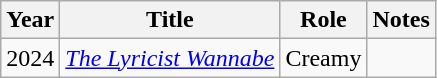<table class="wikitable">
<tr>
<th>Year</th>
<th>Title</th>
<th>Role</th>
<th>Notes</th>
</tr>
<tr>
<td>2024</td>
<td><em><a href='#'>The Lyricist Wannabe</a></em></td>
<td>Creamy</td>
<td></td>
</tr>
</table>
